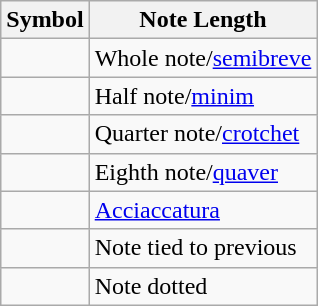<table class="wikitable">
<tr>
<th>Symbol</th>
<th>Note Length</th>
</tr>
<tr>
<td></td>
<td>Whole note/<a href='#'>semibreve</a></td>
</tr>
<tr>
<td></td>
<td>Half note/<a href='#'>minim</a><br></td>
</tr>
<tr>
<td></td>
<td>Quarter note/<a href='#'>crotchet</a></td>
</tr>
<tr>
<td></td>
<td>Eighth note/<a href='#'>quaver</a></td>
</tr>
<tr>
<td></td>
<td><a href='#'>Acciaccatura</a></td>
</tr>
<tr>
<td></td>
<td>Note tied to previous</td>
</tr>
<tr>
<td></td>
<td>Note dotted</td>
</tr>
</table>
